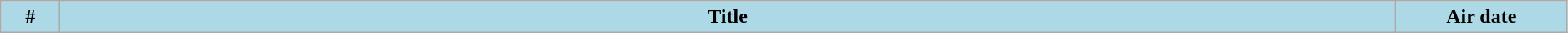<table class="wikitable plainrowheaders" style="width:99%; background:#fff;">
<tr>
<th style="background:#add8e6; width:40px;">#</th>
<th style="background: #add8e6;">Title</th>
<th style="background:#add8e6; width:130px;">Air date<br>





</th>
</tr>
</table>
